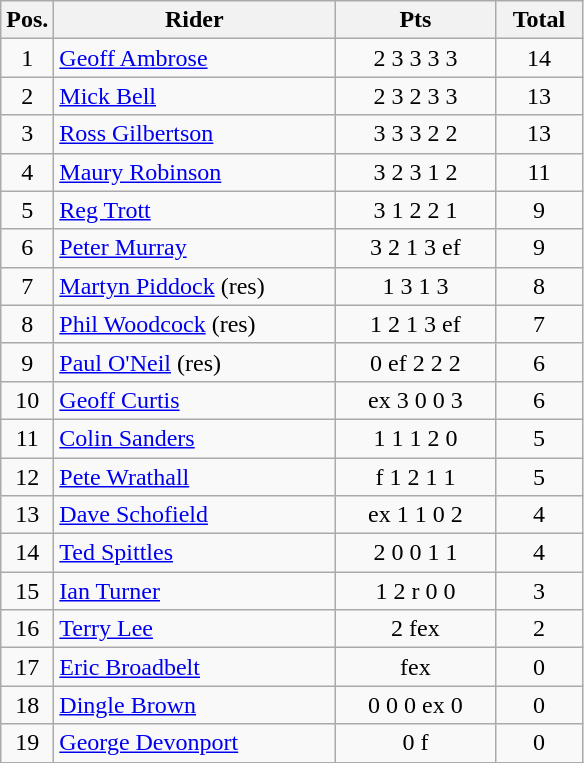<table class=wikitable>
<tr>
<th width=25px>Pos.</th>
<th width=180px>Rider</th>
<th width=100px>Pts</th>
<th width=50px>Total</th>
</tr>
<tr align=center >
<td>1</td>
<td align=left> <a href='#'>Geoff Ambrose</a></td>
<td>2	3	3	3	3</td>
<td>14</td>
</tr>
<tr align=center>
<td>2</td>
<td align=left> <a href='#'>Mick Bell</a></td>
<td>2	3	2	3	3</td>
<td>13</td>
</tr>
<tr align=center>
<td>3</td>
<td align=left> <a href='#'>Ross Gilbertson</a></td>
<td>3	3	3	2	2</td>
<td>13</td>
</tr>
<tr align=center>
<td>4</td>
<td align=left> <a href='#'>Maury Robinson</a></td>
<td>3	2	3	1	2</td>
<td>11</td>
</tr>
<tr align=center>
<td>5</td>
<td align=left> <a href='#'>Reg Trott</a></td>
<td>3	1	2	2	1</td>
<td>9</td>
</tr>
<tr align=center>
<td>6</td>
<td align=left> <a href='#'>Peter Murray</a></td>
<td>3	2	1	3	ef</td>
<td>9</td>
</tr>
<tr align=center>
<td>7</td>
<td align=left> <a href='#'>Martyn Piddock</a> (res)</td>
<td>1	3	1	3</td>
<td>8</td>
</tr>
<tr align=center>
<td>8</td>
<td align=left> <a href='#'>Phil Woodcock</a> (res)</td>
<td>1	2	1	3	ef</td>
<td>7</td>
</tr>
<tr align=center>
<td>9</td>
<td align=left> <a href='#'>Paul O'Neil</a>	(res)</td>
<td>0	ef	2	2	2</td>
<td>6</td>
</tr>
<tr align=center>
<td>10</td>
<td align=left> <a href='#'>Geoff Curtis</a></td>
<td>ex	3	0	0	3</td>
<td>6</td>
</tr>
<tr align=center>
<td>11</td>
<td align=left> <a href='#'>Colin Sanders</a></td>
<td>1	1	1	2	0</td>
<td>5</td>
</tr>
<tr align=center>
<td>12</td>
<td align=left> <a href='#'>Pete Wrathall</a></td>
<td>f	1	2	1	1</td>
<td>5</td>
</tr>
<tr align=center>
<td>13</td>
<td align=left> <a href='#'>Dave Schofield</a></td>
<td>ex	1	1	0	2</td>
<td>4</td>
</tr>
<tr align=center>
<td>14</td>
<td align=left> <a href='#'>Ted Spittles</a></td>
<td>2	0	0	1	1</td>
<td>4</td>
</tr>
<tr align=center>
<td>15</td>
<td align=left> <a href='#'>Ian Turner</a></td>
<td>1	2	r	0	0</td>
<td>3</td>
</tr>
<tr align=center>
<td>16</td>
<td align=left> <a href='#'>Terry Lee</a></td>
<td>2	fex</td>
<td>2</td>
</tr>
<tr align=center>
<td>17</td>
<td align=left> <a href='#'>Eric Broadbelt</a></td>
<td>fex</td>
<td>0</td>
</tr>
<tr align=center>
<td>18</td>
<td align=left> <a href='#'>Dingle Brown</a></td>
<td>0	0	0	ex	0</td>
<td>0</td>
</tr>
<tr align=center>
<td>19</td>
<td align=left> <a href='#'>George Devonport</a></td>
<td>0	f</td>
<td>0</td>
</tr>
</table>
